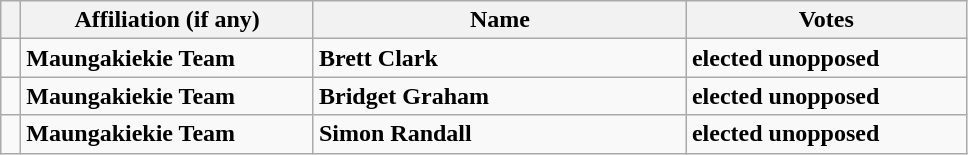<table class="wikitable" style="width:51%;">
<tr>
<th style="width:1%;"></th>
<th style="width:15%;">Affiliation (if any)</th>
<th style="width:20%;">Name</th>
<th style="width:15%;">Votes</th>
</tr>
<tr>
<td bgcolor=></td>
<td><strong>Maungakiekie Team</strong></td>
<td><strong>Brett Clark</strong></td>
<td><strong>elected unopposed</strong></td>
</tr>
<tr>
<td bgcolor=></td>
<td><strong>Maungakiekie Team</strong></td>
<td><strong>Bridget Graham</strong></td>
<td><strong>elected unopposed</strong></td>
</tr>
<tr>
<td bgcolor=></td>
<td><strong>Maungakiekie Team</strong></td>
<td><strong>Simon Randall</strong></td>
<td><strong>elected unopposed</strong></td>
</tr>
</table>
